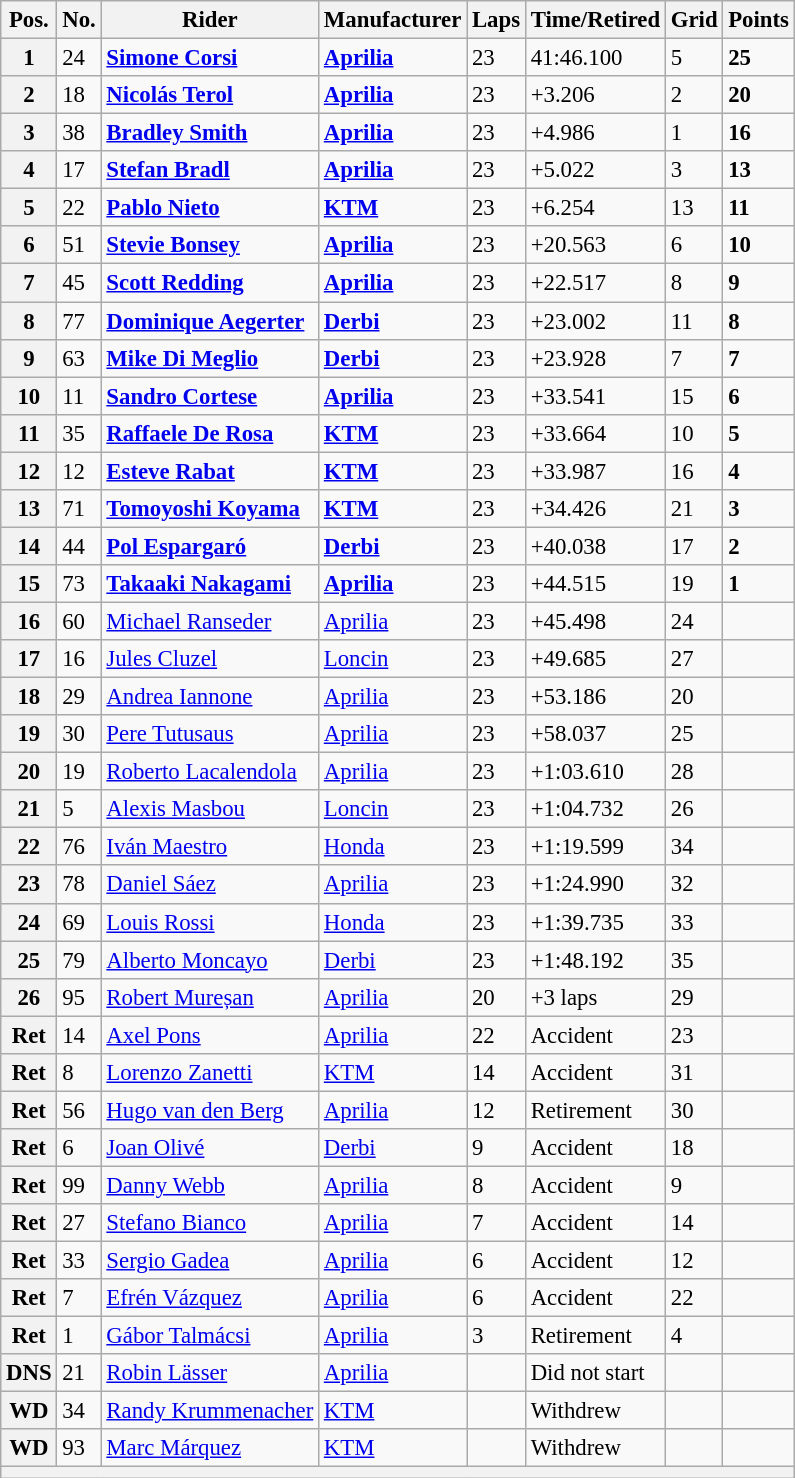<table class="wikitable" style="font-size: 95%;">
<tr>
<th>Pos.</th>
<th>No.</th>
<th>Rider</th>
<th>Manufacturer</th>
<th>Laps</th>
<th>Time/Retired</th>
<th>Grid</th>
<th>Points</th>
</tr>
<tr>
<th>1</th>
<td>24</td>
<td> <strong><a href='#'>Simone Corsi</a></strong></td>
<td><strong><a href='#'>Aprilia</a></strong></td>
<td>23</td>
<td>41:46.100</td>
<td>5</td>
<td><strong>25</strong></td>
</tr>
<tr>
<th>2</th>
<td>18</td>
<td> <strong><a href='#'>Nicolás Terol</a></strong></td>
<td><strong><a href='#'>Aprilia</a></strong></td>
<td>23</td>
<td>+3.206</td>
<td>2</td>
<td><strong>20</strong></td>
</tr>
<tr>
<th>3</th>
<td>38</td>
<td> <strong><a href='#'>Bradley Smith</a></strong></td>
<td><strong><a href='#'>Aprilia</a></strong></td>
<td>23</td>
<td>+4.986</td>
<td>1</td>
<td><strong>16</strong></td>
</tr>
<tr>
<th>4</th>
<td>17</td>
<td> <strong><a href='#'>Stefan Bradl</a></strong></td>
<td><strong><a href='#'>Aprilia</a></strong></td>
<td>23</td>
<td>+5.022</td>
<td>3</td>
<td><strong>13</strong></td>
</tr>
<tr>
<th>5</th>
<td>22</td>
<td> <strong><a href='#'>Pablo Nieto</a></strong></td>
<td><strong><a href='#'>KTM</a></strong></td>
<td>23</td>
<td>+6.254</td>
<td>13</td>
<td><strong>11</strong></td>
</tr>
<tr>
<th>6</th>
<td>51</td>
<td> <strong><a href='#'>Stevie Bonsey</a></strong></td>
<td><strong><a href='#'>Aprilia</a></strong></td>
<td>23</td>
<td>+20.563</td>
<td>6</td>
<td><strong>10</strong></td>
</tr>
<tr>
<th>7</th>
<td>45</td>
<td> <strong><a href='#'>Scott Redding</a></strong></td>
<td><strong><a href='#'>Aprilia</a></strong></td>
<td>23</td>
<td>+22.517</td>
<td>8</td>
<td><strong>9</strong></td>
</tr>
<tr>
<th>8</th>
<td>77</td>
<td> <strong><a href='#'>Dominique Aegerter</a></strong></td>
<td><strong><a href='#'>Derbi</a></strong></td>
<td>23</td>
<td>+23.002</td>
<td>11</td>
<td><strong>8</strong></td>
</tr>
<tr>
<th>9</th>
<td>63</td>
<td> <strong><a href='#'>Mike Di Meglio</a></strong></td>
<td><strong><a href='#'>Derbi</a></strong></td>
<td>23</td>
<td>+23.928</td>
<td>7</td>
<td><strong>7</strong></td>
</tr>
<tr>
<th>10</th>
<td>11</td>
<td> <strong><a href='#'>Sandro Cortese</a></strong></td>
<td><strong><a href='#'>Aprilia</a></strong></td>
<td>23</td>
<td>+33.541</td>
<td>15</td>
<td><strong>6</strong></td>
</tr>
<tr>
<th>11</th>
<td>35</td>
<td> <strong><a href='#'>Raffaele De Rosa</a></strong></td>
<td><strong><a href='#'>KTM</a></strong></td>
<td>23</td>
<td>+33.664</td>
<td>10</td>
<td><strong>5</strong></td>
</tr>
<tr>
<th>12</th>
<td>12</td>
<td> <strong><a href='#'>Esteve Rabat</a></strong></td>
<td><strong><a href='#'>KTM</a></strong></td>
<td>23</td>
<td>+33.987</td>
<td>16</td>
<td><strong>4</strong></td>
</tr>
<tr>
<th>13</th>
<td>71</td>
<td> <strong><a href='#'>Tomoyoshi Koyama</a></strong></td>
<td><strong><a href='#'>KTM</a></strong></td>
<td>23</td>
<td>+34.426</td>
<td>21</td>
<td><strong>3</strong></td>
</tr>
<tr>
<th>14</th>
<td>44</td>
<td> <strong><a href='#'>Pol Espargaró</a></strong></td>
<td><strong><a href='#'>Derbi</a></strong></td>
<td>23</td>
<td>+40.038</td>
<td>17</td>
<td><strong>2</strong></td>
</tr>
<tr>
<th>15</th>
<td>73</td>
<td> <strong><a href='#'>Takaaki Nakagami</a></strong></td>
<td><strong><a href='#'>Aprilia</a></strong></td>
<td>23</td>
<td>+44.515</td>
<td>19</td>
<td><strong>1</strong></td>
</tr>
<tr>
<th>16</th>
<td>60</td>
<td> <a href='#'>Michael Ranseder</a></td>
<td><a href='#'>Aprilia</a></td>
<td>23</td>
<td>+45.498</td>
<td>24</td>
<td></td>
</tr>
<tr>
<th>17</th>
<td>16</td>
<td> <a href='#'>Jules Cluzel</a></td>
<td><a href='#'>Loncin</a></td>
<td>23</td>
<td>+49.685</td>
<td>27</td>
<td></td>
</tr>
<tr>
<th>18</th>
<td>29</td>
<td> <a href='#'>Andrea Iannone</a></td>
<td><a href='#'>Aprilia</a></td>
<td>23</td>
<td>+53.186</td>
<td>20</td>
<td></td>
</tr>
<tr>
<th>19</th>
<td>30</td>
<td> <a href='#'>Pere Tutusaus</a></td>
<td><a href='#'>Aprilia</a></td>
<td>23</td>
<td>+58.037</td>
<td>25</td>
<td></td>
</tr>
<tr>
<th>20</th>
<td>19</td>
<td> <a href='#'>Roberto Lacalendola</a></td>
<td><a href='#'>Aprilia</a></td>
<td>23</td>
<td>+1:03.610</td>
<td>28</td>
<td></td>
</tr>
<tr>
<th>21</th>
<td>5</td>
<td> <a href='#'>Alexis Masbou</a></td>
<td><a href='#'>Loncin</a></td>
<td>23</td>
<td>+1:04.732</td>
<td>26</td>
<td></td>
</tr>
<tr>
<th>22</th>
<td>76</td>
<td> <a href='#'>Iván Maestro</a></td>
<td><a href='#'>Honda</a></td>
<td>23</td>
<td>+1:19.599</td>
<td>34</td>
<td></td>
</tr>
<tr>
<th>23</th>
<td>78</td>
<td> <a href='#'>Daniel Sáez</a></td>
<td><a href='#'>Aprilia</a></td>
<td>23</td>
<td>+1:24.990</td>
<td>32</td>
<td></td>
</tr>
<tr>
<th>24</th>
<td>69</td>
<td> <a href='#'>Louis Rossi</a></td>
<td><a href='#'>Honda</a></td>
<td>23</td>
<td>+1:39.735</td>
<td>33</td>
<td></td>
</tr>
<tr>
<th>25</th>
<td>79</td>
<td> <a href='#'>Alberto Moncayo</a></td>
<td><a href='#'>Derbi</a></td>
<td>23</td>
<td>+1:48.192</td>
<td>35</td>
<td></td>
</tr>
<tr>
<th>26</th>
<td>95</td>
<td> <a href='#'>Robert Mureșan</a></td>
<td><a href='#'>Aprilia</a></td>
<td>20</td>
<td>+3 laps</td>
<td>29</td>
<td></td>
</tr>
<tr>
<th>Ret</th>
<td>14</td>
<td> <a href='#'>Axel Pons</a></td>
<td><a href='#'>Aprilia</a></td>
<td>22</td>
<td>Accident</td>
<td>23</td>
<td></td>
</tr>
<tr>
<th>Ret</th>
<td>8</td>
<td> <a href='#'>Lorenzo Zanetti</a></td>
<td><a href='#'>KTM</a></td>
<td>14</td>
<td>Accident</td>
<td>31</td>
<td></td>
</tr>
<tr>
<th>Ret</th>
<td>56</td>
<td> <a href='#'>Hugo van den Berg</a></td>
<td><a href='#'>Aprilia</a></td>
<td>12</td>
<td>Retirement</td>
<td>30</td>
<td></td>
</tr>
<tr>
<th>Ret</th>
<td>6</td>
<td> <a href='#'>Joan Olivé</a></td>
<td><a href='#'>Derbi</a></td>
<td>9</td>
<td>Accident</td>
<td>18</td>
<td></td>
</tr>
<tr>
<th>Ret</th>
<td>99</td>
<td> <a href='#'>Danny Webb</a></td>
<td><a href='#'>Aprilia</a></td>
<td>8</td>
<td>Accident</td>
<td>9</td>
<td></td>
</tr>
<tr>
<th>Ret</th>
<td>27</td>
<td> <a href='#'>Stefano Bianco</a></td>
<td><a href='#'>Aprilia</a></td>
<td>7</td>
<td>Accident</td>
<td>14</td>
<td></td>
</tr>
<tr>
<th>Ret</th>
<td>33</td>
<td> <a href='#'>Sergio Gadea</a></td>
<td><a href='#'>Aprilia</a></td>
<td>6</td>
<td>Accident</td>
<td>12</td>
<td></td>
</tr>
<tr>
<th>Ret</th>
<td>7</td>
<td> <a href='#'>Efrén Vázquez</a></td>
<td><a href='#'>Aprilia</a></td>
<td>6</td>
<td>Accident</td>
<td>22</td>
<td></td>
</tr>
<tr>
<th>Ret</th>
<td>1</td>
<td> <a href='#'>Gábor Talmácsi</a></td>
<td><a href='#'>Aprilia</a></td>
<td>3</td>
<td>Retirement</td>
<td>4</td>
<td></td>
</tr>
<tr>
<th>DNS</th>
<td>21</td>
<td> <a href='#'>Robin Lässer</a></td>
<td><a href='#'>Aprilia</a></td>
<td></td>
<td>Did not start</td>
<td></td>
<td></td>
</tr>
<tr>
<th>WD</th>
<td>34</td>
<td> <a href='#'>Randy Krummenacher</a></td>
<td><a href='#'>KTM</a></td>
<td></td>
<td>Withdrew</td>
<td></td>
<td></td>
</tr>
<tr>
<th>WD</th>
<td>93</td>
<td> <a href='#'>Marc Márquez</a></td>
<td><a href='#'>KTM</a></td>
<td></td>
<td>Withdrew</td>
<td></td>
<td></td>
</tr>
<tr>
<th colspan=8></th>
</tr>
</table>
